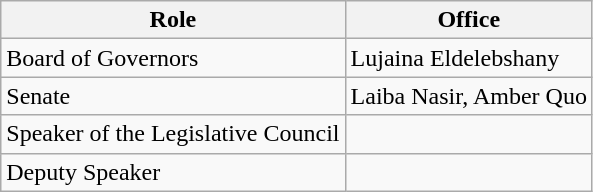<table class="wikitable mw-collapsible">
<tr>
<th>Role</th>
<th>Office</th>
</tr>
<tr>
<td>Board of Governors</td>
<td>Lujaina Eldelebshany</td>
</tr>
<tr>
<td>Senate</td>
<td>Laiba Nasir, Amber Quo</td>
</tr>
<tr>
<td>Speaker of the Legislative Council</td>
<td></td>
</tr>
<tr>
<td>Deputy Speaker</td>
</tr>
</table>
